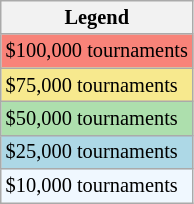<table class=wikitable style="font-size:85%">
<tr>
<th>Legend</th>
</tr>
<tr style="background:#f88379;">
<td>$100,000 tournaments</td>
</tr>
<tr style="background:#f7e98e;">
<td>$75,000 tournaments</td>
</tr>
<tr style="background:#addfad;">
<td>$50,000 tournaments</td>
</tr>
<tr style="background:lightblue;">
<td>$25,000 tournaments</td>
</tr>
<tr style="background:#f0f8ff;">
<td>$10,000 tournaments</td>
</tr>
</table>
